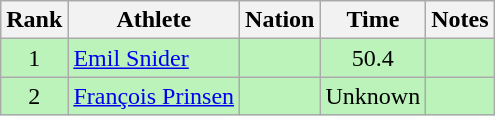<table class="wikitable sortable" style="text-align:center">
<tr>
<th>Rank</th>
<th>Athlete</th>
<th>Nation</th>
<th>Time</th>
<th>Notes</th>
</tr>
<tr bgcolor=bbf3bb>
<td>1</td>
<td align=left><a href='#'>Emil Snider</a></td>
<td align=left></td>
<td>50.4</td>
<td></td>
</tr>
<tr bgcolor=bbf3bb>
<td>2</td>
<td align=left><a href='#'>François Prinsen</a></td>
<td align=left></td>
<td>Unknown</td>
<td></td>
</tr>
</table>
